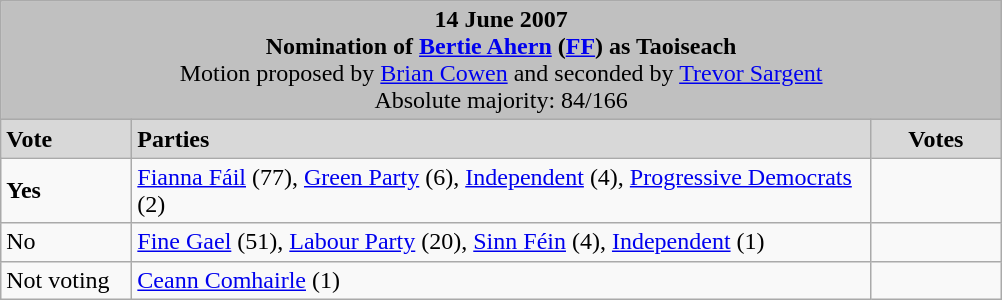<table class="wikitable">
<tr>
<td colspan="3" bgcolor="#C0C0C0" align="center"><strong>14 June 2007<br>Nomination of <a href='#'>Bertie Ahern</a> (<a href='#'>FF</a>) as Taoiseach</strong><br>Motion proposed by <a href='#'>Brian Cowen</a> and seconded by <a href='#'>Trevor Sargent</a><br>Absolute majority: 84/166</td>
</tr>
<tr bgcolor="#D8D8D8">
<td width=80px><strong>Vote</strong></td>
<td width=485px><strong>Parties</strong></td>
<td width=80px align="center"><strong>Votes</strong></td>
</tr>
<tr>
<td> <strong>Yes</strong></td>
<td><a href='#'>Fianna Fáil</a> (77), <a href='#'>Green Party</a> (6), <a href='#'>Independent</a> (4), <a href='#'>Progressive Democrats</a> (2)</td>
<td></td>
</tr>
<tr>
<td>No</td>
<td><a href='#'>Fine Gael</a> (51), <a href='#'>Labour Party</a> (20), <a href='#'>Sinn Féin</a> (4), <a href='#'>Independent</a> (1)</td>
<td></td>
</tr>
<tr>
<td>Not voting</td>
<td><a href='#'>Ceann Comhairle</a> (1)</td>
<td></td>
</tr>
</table>
